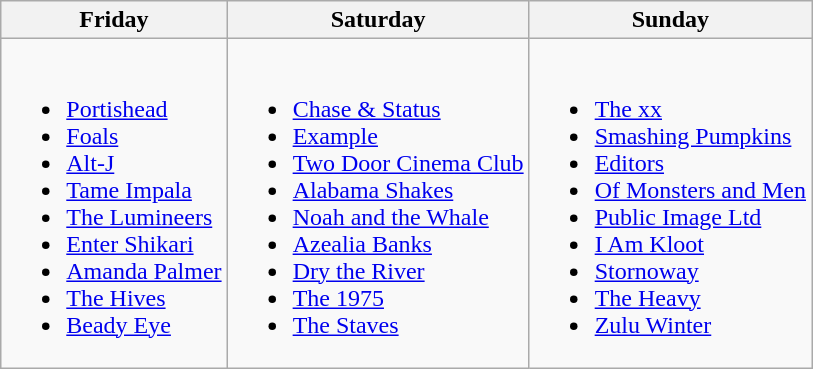<table class="wikitable">
<tr>
<th>Friday</th>
<th>Saturday</th>
<th>Sunday</th>
</tr>
<tr valign="top">
<td><br><ul><li><a href='#'>Portishead</a></li><li><a href='#'>Foals</a></li><li><a href='#'>Alt-J</a></li><li><a href='#'>Tame Impala</a></li><li><a href='#'>The Lumineers</a></li><li><a href='#'>Enter Shikari</a></li><li><a href='#'>Amanda Palmer</a></li><li><a href='#'>The Hives</a></li><li><a href='#'>Beady Eye</a></li></ul></td>
<td><br><ul><li><a href='#'>Chase & Status</a></li><li><a href='#'>Example</a></li><li><a href='#'>Two Door Cinema Club</a></li><li><a href='#'>Alabama Shakes</a></li><li><a href='#'>Noah and the Whale</a></li><li><a href='#'>Azealia Banks</a></li><li><a href='#'>Dry the River</a></li><li><a href='#'>The 1975</a></li><li><a href='#'>The Staves</a></li></ul></td>
<td><br><ul><li><a href='#'>The xx</a></li><li><a href='#'>Smashing Pumpkins</a></li><li><a href='#'>Editors</a></li><li><a href='#'>Of Monsters and Men</a></li><li><a href='#'>Public Image Ltd</a></li><li><a href='#'>I Am Kloot</a></li><li><a href='#'>Stornoway</a></li><li><a href='#'>The Heavy</a></li><li><a href='#'>Zulu Winter</a></li></ul></td>
</tr>
</table>
